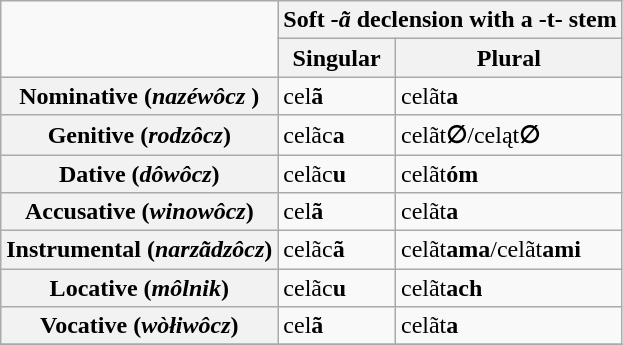<table class="wikitable">
<tr>
<td rowspan="2"></td>
<th colspan="2">Soft <em>-ã</em> declension with a -t- stem</th>
</tr>
<tr>
<th>Singular</th>
<th>Plural</th>
</tr>
<tr>
<th>Nominative (<em>nazéwôcz </em>)</th>
<td>cel<strong>ã</strong></td>
<td>celãt<strong>a</strong></td>
</tr>
<tr>
<th>Genitive (<em>rodzôcz</em>)</th>
<td>celãc<strong>a</strong></td>
<td>celãt<strong>∅</strong>/celąt<strong>∅</strong></td>
</tr>
<tr>
<th>Dative (<em>dôwôcz</em>)</th>
<td>celãc<strong>u</strong></td>
<td>celãt<strong>óm</strong></td>
</tr>
<tr>
<th>Accusative (<em>winowôcz</em>)</th>
<td>cel<strong>ã</strong></td>
<td>celãt<strong>a</strong></td>
</tr>
<tr>
<th>Instrumental (<em>narzãdzôcz</em>)</th>
<td>celãc<strong>ã</strong></td>
<td>celãt<strong>ama</strong>/celãt<strong>ami</strong></td>
</tr>
<tr>
<th>Locative (<em>môlnik</em>)</th>
<td>celãc<strong>u</strong></td>
<td>celãt<strong>ach</strong></td>
</tr>
<tr>
<th>Vocative (<em>wòłiwôcz</em>)</th>
<td>cel<strong>ã</strong></td>
<td>celãt<strong>a</strong></td>
</tr>
<tr>
</tr>
</table>
